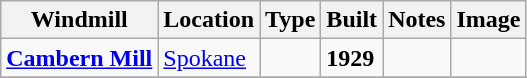<table class="wikitable">
<tr>
<th>Windmill</th>
<th>Location</th>
<th>Type</th>
<th>Built</th>
<th>Notes</th>
<th>Image</th>
</tr>
<tr>
<td><strong><a href='#'>Cambern Mill</a></strong></td>
<td><a href='#'>Spokane</a><br></td>
<td></td>
<td><strong>1929</strong></td>
<td></td>
<td></td>
</tr>
<tr>
</tr>
</table>
